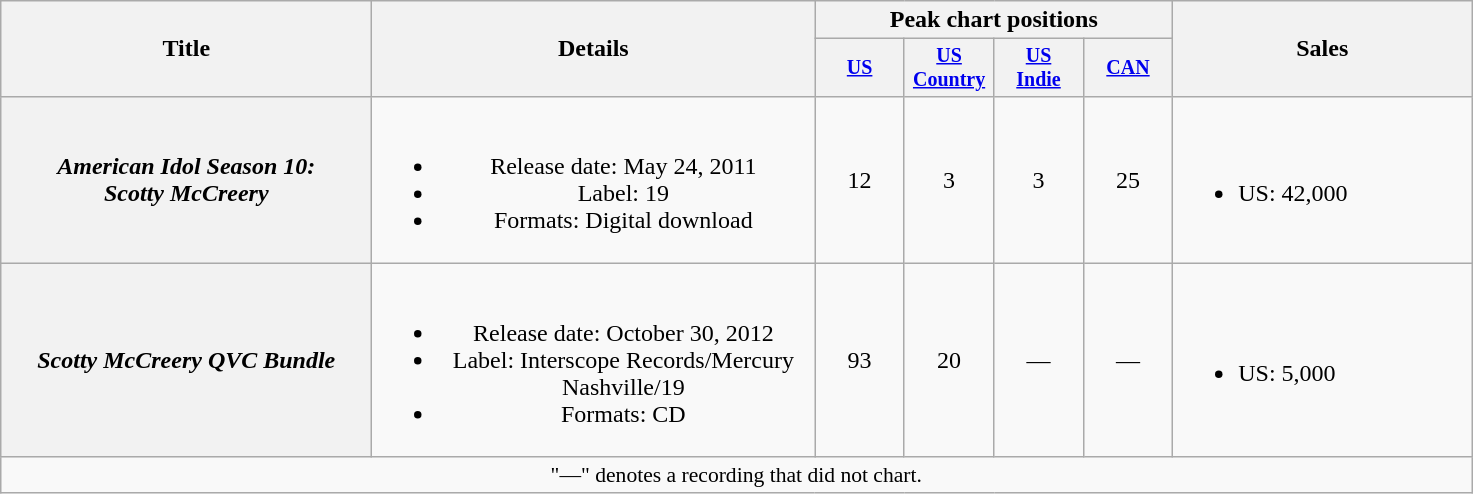<table class="wikitable plainrowheaders" style="text-align:center;">
<tr>
<th scope="col" rowspan="2" style="width:15em;">Title</th>
<th scope="col" rowspan="2" style="width:18em;">Details</th>
<th scope="col" colspan="4">Peak chart positions</th>
<th scope="col" rowspan="2" style="width:12em;">Sales</th>
</tr>
<tr style="font-size:smaller;">
<th scope="col" style="width:4em;"><a href='#'>US</a><br></th>
<th scope="col" style="width:4em;"><a href='#'>US Country</a><br></th>
<th scope="col" style="width:4em;"><a href='#'>US<br>Indie</a><br></th>
<th scope="col" style="width:4em;"><a href='#'>CAN</a><br></th>
</tr>
<tr>
<th scope="row"><em>American Idol Season 10:<br>Scotty McCreery</em></th>
<td><br><ul><li>Release date: May 24, 2011</li><li>Label: 19</li><li>Formats: Digital download</li></ul></td>
<td>12</td>
<td>3</td>
<td>3</td>
<td>25</td>
<td style="text-align:left;"><br><ul><li>US: 42,000</li></ul></td>
</tr>
<tr>
<th scope="row"><em>Scotty McCreery QVC Bundle</em></th>
<td><br><ul><li>Release date: October 30, 2012</li><li>Label: Interscope Records/Mercury Nashville/19</li><li>Formats: CD</li></ul></td>
<td>93</td>
<td>20</td>
<td>—</td>
<td>—</td>
<td style="text-align:left;"><br><ul><li>US: 5,000</li></ul></td>
</tr>
<tr>
<td colspan="7" style="font-size:90%">"—" denotes a recording that did not chart.</td>
</tr>
</table>
